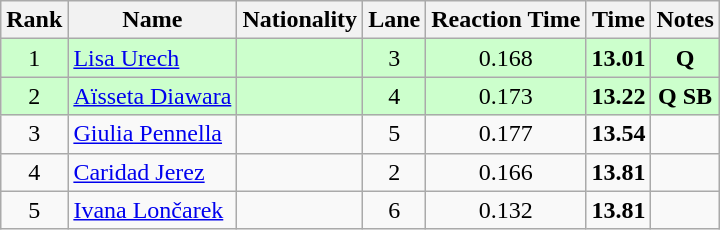<table class="wikitable sortable" style="text-align:center">
<tr>
<th>Rank</th>
<th>Name</th>
<th>Nationality</th>
<th>Lane</th>
<th>Reaction Time</th>
<th>Time</th>
<th>Notes</th>
</tr>
<tr bgcolor=ccffcc>
<td>1</td>
<td align=left><a href='#'>Lisa Urech</a></td>
<td align=left></td>
<td>3</td>
<td>0.168</td>
<td><strong>13.01</strong></td>
<td><strong>Q</strong></td>
</tr>
<tr bgcolor=ccffcc>
<td>2</td>
<td align=left><a href='#'>Aïsseta Diawara</a></td>
<td align=left></td>
<td>4</td>
<td>0.173</td>
<td><strong>13.22</strong></td>
<td><strong>Q SB</strong></td>
</tr>
<tr>
<td>3</td>
<td align=left><a href='#'>Giulia Pennella</a></td>
<td align=left></td>
<td>5</td>
<td>0.177</td>
<td><strong>13.54</strong></td>
<td></td>
</tr>
<tr>
<td>4</td>
<td align=left><a href='#'>Caridad Jerez</a></td>
<td align=left></td>
<td>2</td>
<td>0.166</td>
<td><strong>13.81</strong></td>
<td></td>
</tr>
<tr>
<td>5</td>
<td align=left><a href='#'>Ivana Lončarek</a></td>
<td align=left></td>
<td>6</td>
<td>0.132</td>
<td><strong>13.81</strong></td>
<td></td>
</tr>
</table>
